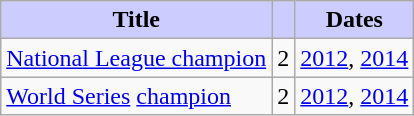<table class="wikitable">
<tr>
<th style="background:#ccf;">Title</th>
<th style="background:#ccf;"></th>
<th style="background:#ccf;">Dates</th>
</tr>
<tr>
<td><a href='#'>National League champion</a></td>
<td style="text-align:center;">2</td>
<td><a href='#'>2012</a>, <a href='#'>2014</a></td>
</tr>
<tr>
<td><a href='#'>World Series</a> <a href='#'>champion</a></td>
<td style="text-align:center;">2</td>
<td><a href='#'>2012</a>, <a href='#'>2014</a></td>
</tr>
</table>
